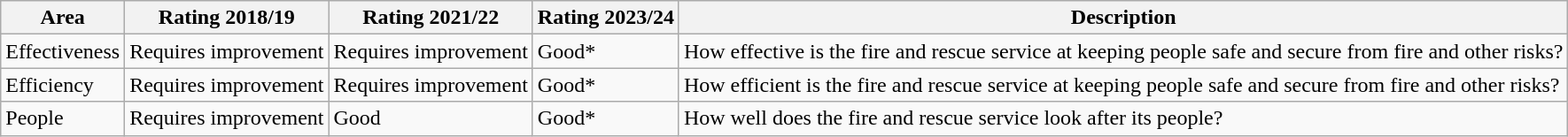<table class="wikitable">
<tr>
<th>Area</th>
<th>Rating 2018/19</th>
<th>Rating 2021/22</th>
<th>Rating 2023/24</th>
<th>Description</th>
</tr>
<tr>
<td>Effectiveness</td>
<td>Requires improvement</td>
<td>Requires improvement</td>
<td>Good*</td>
<td>How effective is the fire and rescue service at keeping people safe and secure from fire and other risks?</td>
</tr>
<tr>
<td>Efficiency</td>
<td>Requires improvement</td>
<td>Requires improvement</td>
<td>Good*</td>
<td>How efficient is the fire and rescue service at keeping people safe and secure from fire and other risks?</td>
</tr>
<tr>
<td>People</td>
<td>Requires improvement</td>
<td>Good</td>
<td>Good*</td>
<td>How well does the fire and rescue service look after its people?</td>
</tr>
</table>
